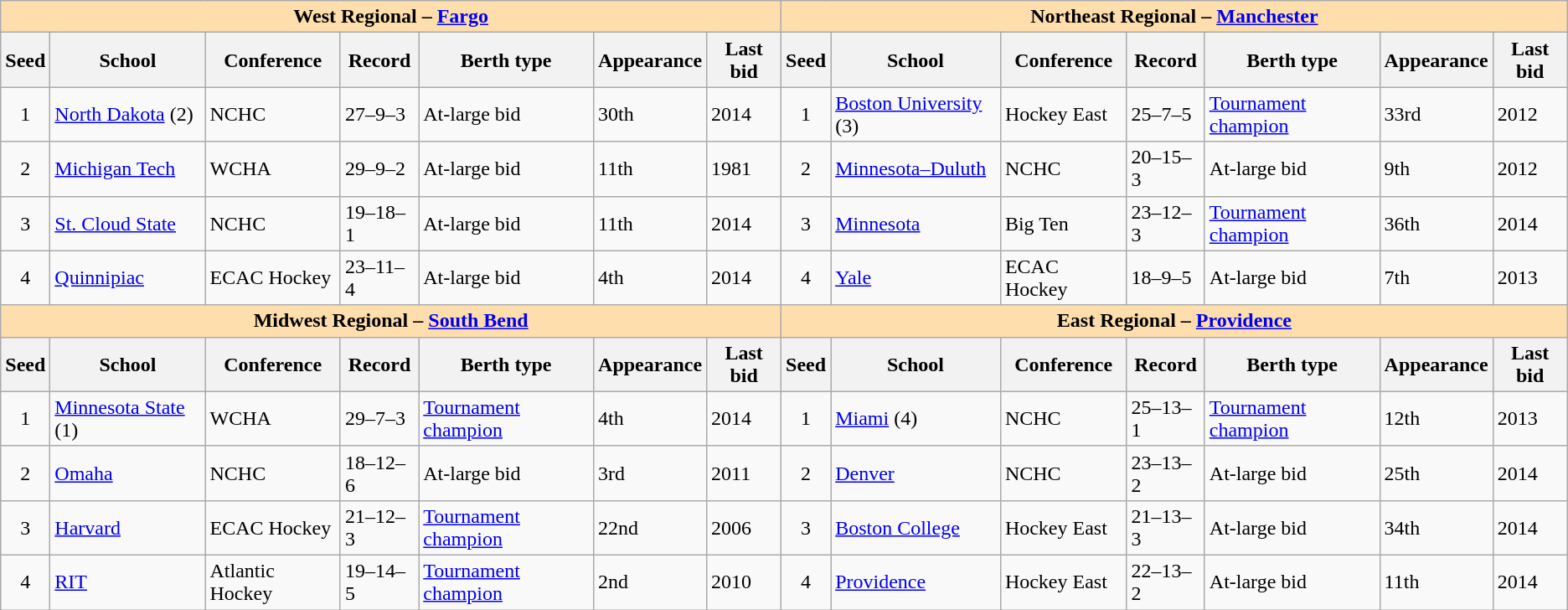<table class="wikitable">
<tr>
<th colspan="7" style="background:#ffdead;">West Regional – <a href='#'>Fargo</a></th>
<th colspan="7" style="background:#ffdead;">Northeast Regional – <a href='#'>Manchester</a></th>
</tr>
<tr>
<th>Seed</th>
<th>School</th>
<th>Conference</th>
<th>Record</th>
<th>Berth type</th>
<th>Appearance</th>
<th>Last bid</th>
<th>Seed</th>
<th>School</th>
<th>Conference</th>
<th>Record</th>
<th>Berth type</th>
<th>Appearance</th>
<th>Last bid</th>
</tr>
<tr>
<td align=center>1</td>
<td><a href='#'>North Dakota</a> (2)</td>
<td>NCHC</td>
<td>27–9–3</td>
<td>At-large bid</td>
<td>30th</td>
<td>2014</td>
<td align=center>1</td>
<td><a href='#'>Boston University</a> (3)</td>
<td>Hockey East</td>
<td>25–7–5</td>
<td><a href='#'>Tournament champion</a></td>
<td>33rd</td>
<td>2012</td>
</tr>
<tr>
<td align=center>2</td>
<td><a href='#'>Michigan Tech</a></td>
<td>WCHA</td>
<td>29–9–2</td>
<td>At-large bid</td>
<td>11th</td>
<td>1981</td>
<td align=center>2</td>
<td><a href='#'>Minnesota–Duluth</a></td>
<td>NCHC</td>
<td>20–15–3</td>
<td>At-large bid</td>
<td>9th</td>
<td>2012</td>
</tr>
<tr>
<td align=center>3</td>
<td><a href='#'>St. Cloud State</a></td>
<td>NCHC</td>
<td>19–18–1</td>
<td>At-large bid</td>
<td>11th</td>
<td>2014</td>
<td align=center>3</td>
<td><a href='#'>Minnesota</a></td>
<td>Big Ten</td>
<td>23–12–3</td>
<td><a href='#'>Tournament champion</a></td>
<td>36th</td>
<td>2014</td>
</tr>
<tr>
<td align=center>4</td>
<td><a href='#'>Quinnipiac</a></td>
<td>ECAC Hockey</td>
<td>23–11–4</td>
<td>At-large bid</td>
<td>4th</td>
<td>2014</td>
<td align=center>4</td>
<td><a href='#'>Yale</a></td>
<td>ECAC Hockey</td>
<td>18–9–5</td>
<td>At-large bid</td>
<td>7th</td>
<td>2013</td>
</tr>
<tr>
<th colspan="7" style="background:#ffdead;">Midwest Regional – <a href='#'>South Bend</a></th>
<th colspan="7" style="background:#ffdead;">East Regional – <a href='#'>Providence</a></th>
</tr>
<tr>
<th>Seed</th>
<th>School</th>
<th>Conference</th>
<th>Record</th>
<th>Berth type</th>
<th>Appearance</th>
<th>Last bid</th>
<th>Seed</th>
<th>School</th>
<th>Conference</th>
<th>Record</th>
<th>Berth type</th>
<th>Appearance</th>
<th>Last bid</th>
</tr>
<tr>
<td align=center>1</td>
<td><a href='#'>Minnesota State</a> (1)</td>
<td>WCHA</td>
<td>29–7–3</td>
<td><a href='#'>Tournament champion</a></td>
<td>4th</td>
<td>2014</td>
<td align=center>1</td>
<td><a href='#'>Miami</a> (4)</td>
<td>NCHC</td>
<td>25–13–1</td>
<td><a href='#'>Tournament champion</a></td>
<td>12th</td>
<td>2013</td>
</tr>
<tr>
<td align=center>2</td>
<td><a href='#'>Omaha</a></td>
<td>NCHC</td>
<td>18–12–6</td>
<td>At-large bid</td>
<td>3rd</td>
<td>2011</td>
<td align=center>2</td>
<td><a href='#'>Denver</a></td>
<td>NCHC</td>
<td>23–13–2</td>
<td>At-large bid</td>
<td>25th</td>
<td>2014</td>
</tr>
<tr>
<td align=center>3</td>
<td><a href='#'>Harvard</a></td>
<td>ECAC Hockey</td>
<td>21–12–3</td>
<td><a href='#'>Tournament champion</a></td>
<td>22nd</td>
<td>2006</td>
<td align=center>3</td>
<td><a href='#'>Boston College</a></td>
<td>Hockey East</td>
<td>21–13–3</td>
<td>At-large bid</td>
<td>34th</td>
<td>2014</td>
</tr>
<tr>
<td align=center>4</td>
<td><a href='#'>RIT</a></td>
<td>Atlantic Hockey</td>
<td>19–14–5</td>
<td><a href='#'>Tournament champion</a></td>
<td>2nd</td>
<td>2010</td>
<td align=center>4</td>
<td><a href='#'>Providence</a></td>
<td>Hockey East</td>
<td>22–13–2</td>
<td>At-large bid</td>
<td>11th</td>
<td>2014</td>
</tr>
</table>
